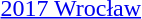<table>
<tr>
<td><a href='#'>2017 Wrocław</a><br></td>
<td></td>
<td></td>
<td></td>
</tr>
</table>
